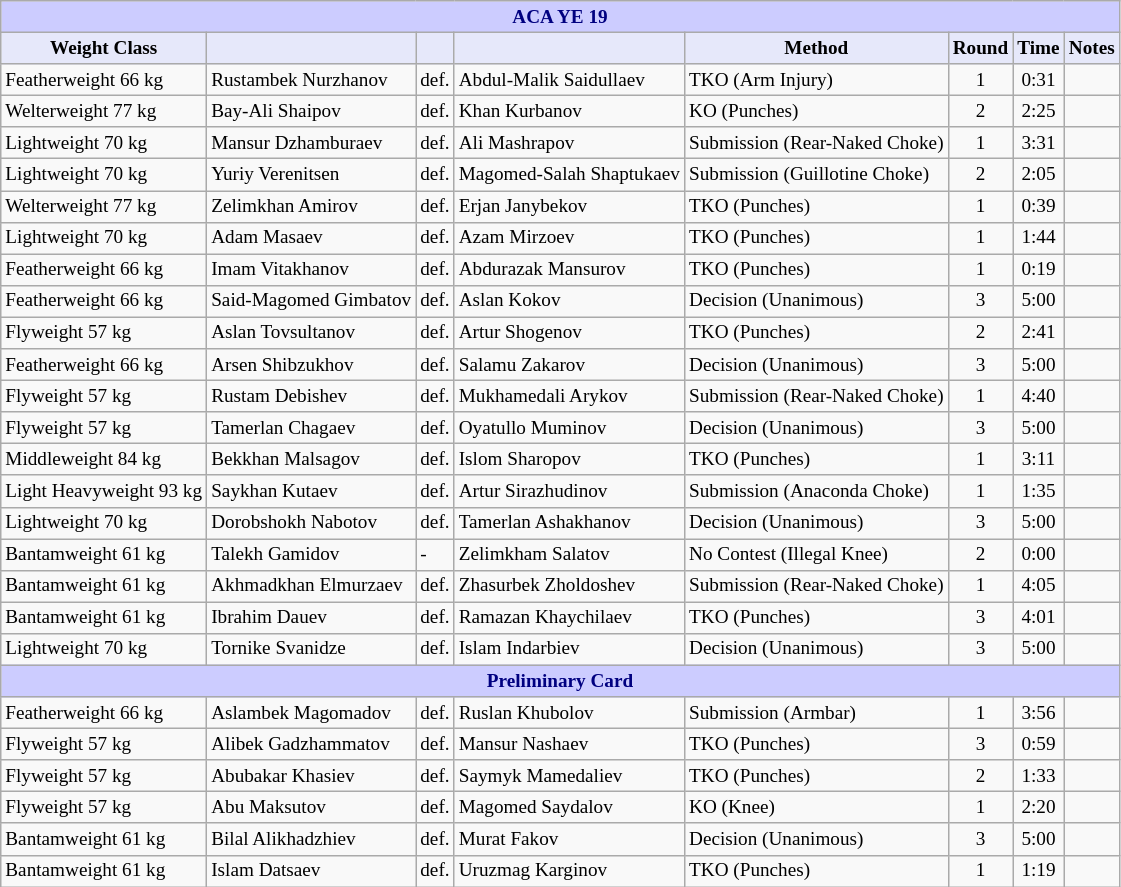<table class="wikitable" style="font-size: 80%;">
<tr>
<th colspan="8" style="background-color: #ccf; color: #000080; text-align: center;"><strong>ACA YE 19</strong></th>
</tr>
<tr>
<th colspan="1" style="background-color: #E6E8FA; color: #000000; text-align: center;">Weight Class</th>
<th colspan="1" style="background-color: #E6E8FA; color: #000000; text-align: center;"></th>
<th colspan="1" style="background-color: #E6E8FA; color: #000000; text-align: center;"></th>
<th colspan="1" style="background-color: #E6E8FA; color: #000000; text-align: center;"></th>
<th colspan="1" style="background-color: #E6E8FA; color: #000000; text-align: center;">Method</th>
<th colspan="1" style="background-color: #E6E8FA; color: #000000; text-align: center;">Round</th>
<th colspan="1" style="background-color: #E6E8FA; color: #000000; text-align: center;">Time</th>
<th colspan="1" style="background-color: #E6E8FA; color: #000000; text-align: center;">Notes</th>
</tr>
<tr>
<td>Featherweight 66 kg</td>
<td> Rustambek Nurzhanov</td>
<td>def.</td>
<td> Abdul-Malik Saidullaev</td>
<td>TKO (Arm Injury)</td>
<td align=center>1</td>
<td align=center>0:31</td>
<td></td>
</tr>
<tr>
<td>Welterweight 77 kg</td>
<td> Bay-Ali Shaipov</td>
<td align=center>def.</td>
<td> Khan Kurbanov</td>
<td>KO (Punches)</td>
<td align=center>2</td>
<td align=center>2:25</td>
<td></td>
</tr>
<tr>
<td>Lightweight 70 kg</td>
<td> Mansur Dzhamburaev</td>
<td>def.</td>
<td> Ali Mashrapov</td>
<td>Submission (Rear-Naked Choke)</td>
<td align=center>1</td>
<td align=center>3:31</td>
<td></td>
</tr>
<tr>
<td>Lightweight 70 kg</td>
<td> Yuriy Verenitsen</td>
<td>def.</td>
<td> Magomed-Salah Shaptukaev</td>
<td>Submission (Guillotine Choke)</td>
<td align=center>2</td>
<td align=center>2:05</td>
<td></td>
</tr>
<tr>
<td>Welterweight 77 kg</td>
<td> Zelimkhan Amirov</td>
<td>def.</td>
<td> Erjan Janybekov</td>
<td>TKO (Punches)</td>
<td align=center>1</td>
<td align=center>0:39</td>
<td></td>
</tr>
<tr>
<td>Lightweight 70 kg</td>
<td> Adam Masaev</td>
<td>def.</td>
<td> Azam Mirzoev</td>
<td>TKO (Punches)</td>
<td align=center>1</td>
<td align=center>1:44</td>
<td></td>
</tr>
<tr>
<td>Featherweight 66 kg</td>
<td> Imam Vitakhanov</td>
<td>def.</td>
<td> Abdurazak Mansurov</td>
<td>TKO (Punches)</td>
<td align=center>1</td>
<td align=center>0:19</td>
<td></td>
</tr>
<tr>
<td>Featherweight 66 kg</td>
<td> Said-Magomed Gimbatov</td>
<td>def.</td>
<td> Aslan Kokov</td>
<td>Decision (Unanimous)</td>
<td align=center>3</td>
<td align=center>5:00</td>
<td></td>
</tr>
<tr>
<td>Flyweight 57 kg</td>
<td> Aslan Tovsultanov</td>
<td>def.</td>
<td> Artur Shogenov</td>
<td>TKO (Punches)</td>
<td align=center>2</td>
<td align=center>2:41</td>
<td></td>
</tr>
<tr>
<td>Featherweight 66 kg</td>
<td> Arsen Shibzukhov</td>
<td>def.</td>
<td> Salamu Zakarov</td>
<td>Decision (Unanimous)</td>
<td align=center>3</td>
<td align=center>5:00</td>
<td></td>
</tr>
<tr>
<td>Flyweight 57 kg</td>
<td> Rustam Debishev</td>
<td>def.</td>
<td> Mukhamedali Arykov</td>
<td>Submission (Rear-Naked Choke)</td>
<td align=center>1</td>
<td align=center>4:40</td>
<td></td>
</tr>
<tr>
<td>Flyweight 57 kg</td>
<td> Tamerlan Chagaev</td>
<td>def.</td>
<td> Oyatullo Muminov</td>
<td>Decision (Unanimous)</td>
<td align=center>3</td>
<td align=center>5:00</td>
<td></td>
</tr>
<tr>
<td>Middleweight 84 kg</td>
<td> Bekkhan Malsagov</td>
<td>def.</td>
<td> Islom Sharopov</td>
<td>TKO (Punches)</td>
<td align=center>1</td>
<td align=center>3:11</td>
<td></td>
</tr>
<tr>
<td>Light Heavyweight 93 kg</td>
<td> Saykhan Kutaev</td>
<td>def.</td>
<td> Artur Sirazhudinov</td>
<td>Submission (Anaconda Choke)</td>
<td align=center>1</td>
<td align=center>1:35</td>
<td></td>
</tr>
<tr>
<td>Lightweight 70 kg</td>
<td> Dorobshokh Nabotov</td>
<td>def.</td>
<td> Tamerlan Ashakhanov</td>
<td>Decision (Unanimous)</td>
<td align=center>3</td>
<td align=center>5:00</td>
<td></td>
</tr>
<tr>
<td>Bantamweight 61 kg</td>
<td> Talekh Gamidov</td>
<td>-</td>
<td> Zelimkham Salatov</td>
<td>No Contest (Illegal Knee)</td>
<td align=center>2</td>
<td align=center>0:00</td>
<td></td>
</tr>
<tr>
<td>Bantamweight 61 kg</td>
<td> Akhmadkhan Elmurzaev</td>
<td>def.</td>
<td> Zhasurbek Zholdoshev</td>
<td>Submission (Rear-Naked Choke)</td>
<td align=center>1</td>
<td align=center>4:05</td>
<td></td>
</tr>
<tr>
<td>Bantamweight 61 kg</td>
<td> Ibrahim Dauev</td>
<td>def.</td>
<td> Ramazan Khaychilaev</td>
<td>TKO (Punches)</td>
<td align=center>3</td>
<td align=center>4:01</td>
<td></td>
</tr>
<tr>
<td>Lightweight 70 kg</td>
<td> Tornike Svanidze</td>
<td>def.</td>
<td> Islam Indarbiev</td>
<td>Decision (Unanimous)</td>
<td align=center>3</td>
<td align=center>5:00</td>
<td></td>
</tr>
<tr>
<th colspan="8" style="background-color: #ccf; color: #000080; text-align: center;"><strong>Preliminary Card</strong></th>
</tr>
<tr>
<td>Featherweight 66 kg</td>
<td> Aslambek Magomadov</td>
<td>def.</td>
<td> Ruslan Khubolov</td>
<td>Submission (Armbar)</td>
<td align=center>1</td>
<td align=center>3:56</td>
<td></td>
</tr>
<tr>
<td>Flyweight 57 kg</td>
<td> Alibek Gadzhammatov</td>
<td>def.</td>
<td> Mansur Nashaev</td>
<td>TKO (Punches)</td>
<td align=center>3</td>
<td align=center>0:59</td>
<td></td>
</tr>
<tr>
<td>Flyweight 57 kg</td>
<td> Abubakar Khasiev</td>
<td>def.</td>
<td> Saymyk Mamedaliev</td>
<td>TKO (Punches)</td>
<td align=center>2</td>
<td align=center>1:33</td>
<td></td>
</tr>
<tr>
<td>Flyweight 57 kg</td>
<td> Abu Maksutov</td>
<td align=center>def.</td>
<td> Magomed Saydalov</td>
<td>KO (Knee)</td>
<td align=center>1</td>
<td align=center>2:20</td>
<td></td>
</tr>
<tr>
<td>Bantamweight 61 kg</td>
<td> Bilal Alikhadzhiev</td>
<td>def.</td>
<td> Murat Fakov</td>
<td>Decision (Unanimous)</td>
<td align=center>3</td>
<td align=center>5:00</td>
<td></td>
</tr>
<tr>
<td>Bantamweight 61 kg</td>
<td> Islam Datsaev</td>
<td>def.</td>
<td> Uruzmag Karginov</td>
<td>TKO (Punches)</td>
<td align=center>1</td>
<td align=center>1:19</td>
<td></td>
</tr>
</table>
